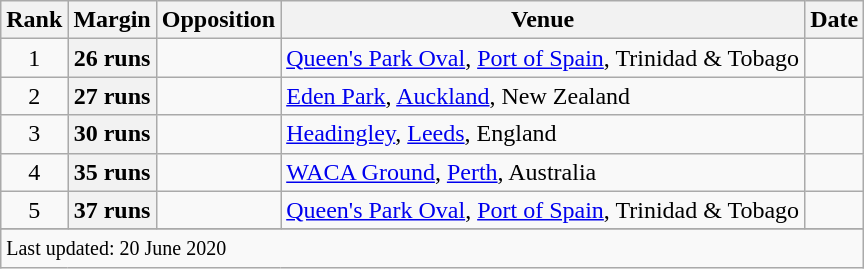<table class="wikitable plainrowheaders sortable">
<tr>
<th scope=col>Rank</th>
<th scope=col>Margin</th>
<th scope=col>Opposition</th>
<th scope=col>Venue</th>
<th scope=col>Date</th>
</tr>
<tr>
<td align=center>1</td>
<th scope=row style="text-align:center;">26 runs</th>
<td></td>
<td><a href='#'>Queen's Park Oval</a>, <a href='#'>Port of Spain</a>, Trinidad & Tobago</td>
<td></td>
</tr>
<tr>
<td align=center>2</td>
<th scope=row style=text-align:center>27 runs</th>
<td></td>
<td><a href='#'>Eden Park</a>, <a href='#'>Auckland</a>, New Zealand</td>
<td></td>
</tr>
<tr>
<td align=center>3</td>
<th scope=row style=text-align:center>30 runs</th>
<td></td>
<td><a href='#'>Headingley</a>, <a href='#'>Leeds</a>, England</td>
<td></td>
</tr>
<tr>
<td align=center>4</td>
<th scope=row style=text-align:center;>35 runs</th>
<td></td>
<td><a href='#'>WACA Ground</a>, <a href='#'>Perth</a>, Australia</td>
<td></td>
</tr>
<tr>
<td align=center>5</td>
<th scope=row style=text-align:center>37 runs</th>
<td></td>
<td><a href='#'>Queen's Park Oval</a>, <a href='#'>Port of Spain</a>, Trinidad & Tobago</td>
<td></td>
</tr>
<tr>
</tr>
<tr class=sortbottom>
<td colspan=5><small>Last updated: 20 June 2020</small></td>
</tr>
</table>
